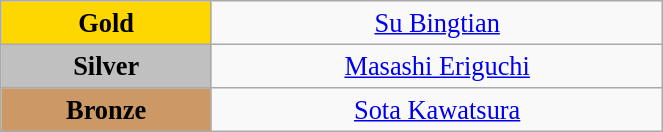<table class="wikitable" style=" text-align:center; font-size:110%;" width="35%">
<tr>
<td bgcolor="gold"><strong>Gold</strong></td>
<td><a href='#'>Su Bingtian</a><br></td>
</tr>
<tr>
<td bgcolor="silver"><strong>Silver</strong></td>
<td><a href='#'>Masashi Eriguchi</a><br></td>
</tr>
<tr>
<td bgcolor="CC9966"><strong>Bronze</strong></td>
<td><a href='#'>Sota Kawatsura</a><br></td>
</tr>
</table>
